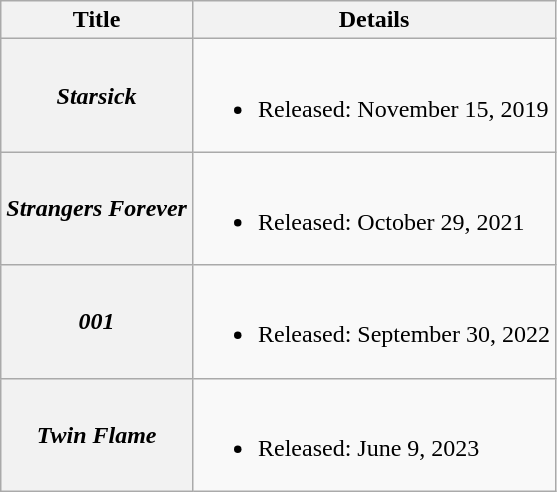<table class="wikitable plainrowheaders">
<tr>
<th scope="col">Title</th>
<th scope="col">Details</th>
</tr>
<tr>
<th scope="row"><em>Starsick</em></th>
<td><br><ul><li>Released: November 15, 2019</li></ul></td>
</tr>
<tr>
<th scope="row"><em>Strangers Forever</em></th>
<td><br><ul><li>Released: October 29, 2021</li></ul></td>
</tr>
<tr>
<th scope="row"><em>001</em></th>
<td><br><ul><li>Released: September 30, 2022</li></ul></td>
</tr>
<tr>
<th scope="row"><em>Twin Flame</em></th>
<td><br><ul><li>Released: June 9, 2023</li></ul></td>
</tr>
</table>
